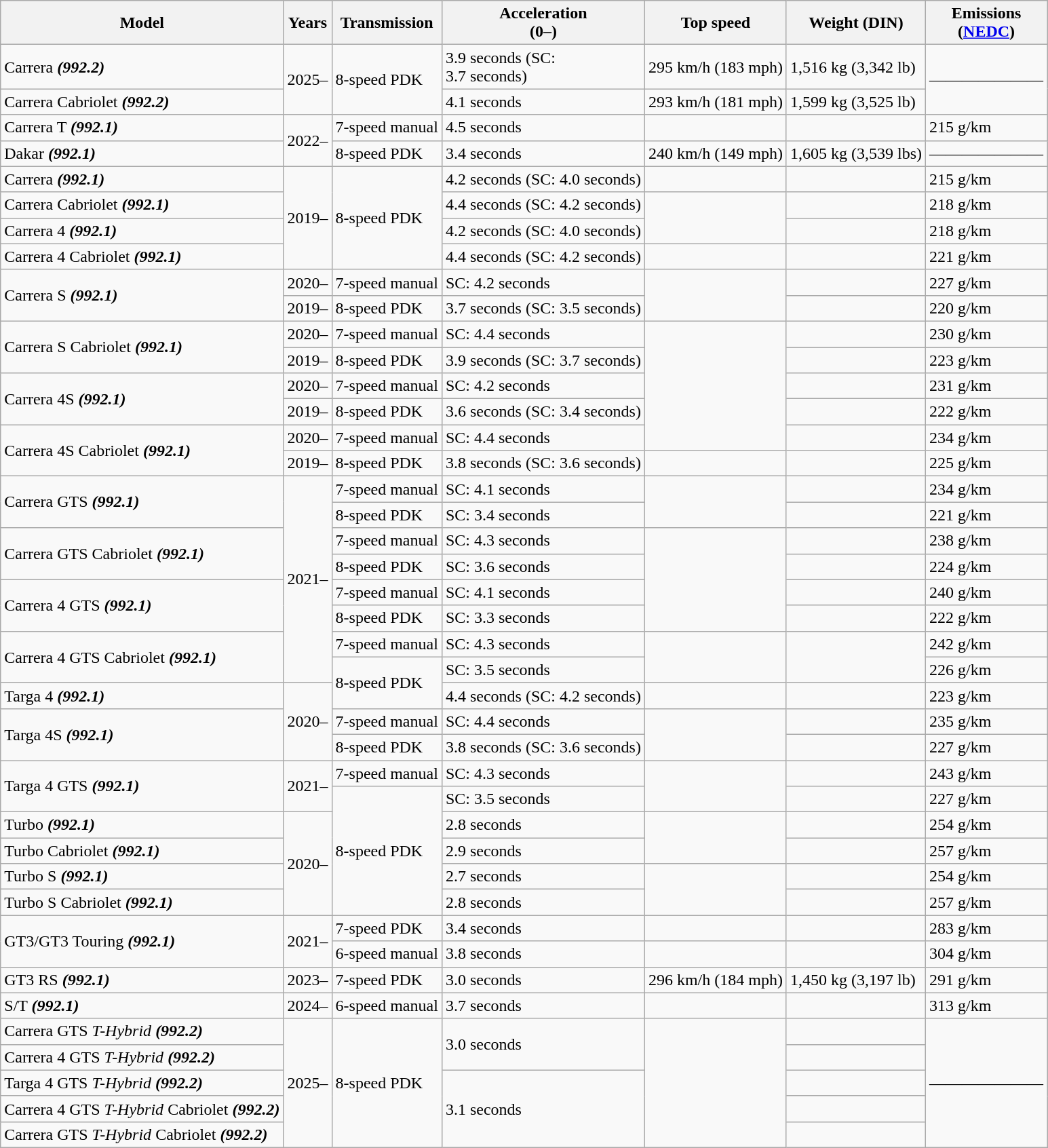<table class="wikitable sortable">
<tr>
<th>Model</th>
<th>Years</th>
<th>Transmission</th>
<th>Acceleration<br>(0–)</th>
<th>Top speed</th>
<th>Weight (DIN)</th>
<th>Emissions <br>(<a href='#'>NEDC</a>)</th>
</tr>
<tr>
<td>Carrera <strong><em>(992.2)</em></strong></td>
<td rowspan="2">2025–</td>
<td rowspan="2">8-speed PDK</td>
<td>3.9 seconds (SC:<br> 3.7 seconds)</td>
<td>295 km/h (183 mph)</td>
<td>1,516 kg (3,342 lb)</td>
<td rowspan="2">———————</td>
</tr>
<tr>
<td>Carrera Cabriolet <strong><em>(992.2)</em></strong></td>
<td>4.1 seconds</td>
<td>293 km/h (181 mph)</td>
<td>1,599 kg (3,525 lb)</td>
</tr>
<tr>
<td rowspan = "1">Carrera T <strong><em>(992.1)</em></strong></td>
<td rowspan = "2">2022–</td>
<td>7-speed manual</td>
<td rowspan = "1">4.5 seconds</td>
<td rowspan = "1"></td>
<td rowspan = "1"></td>
<td rowspan = "1">215 g/km</td>
</tr>
<tr>
<td>Dakar <strong><em>(992.1)</em></strong></td>
<td>8-speed PDK</td>
<td>3.4 seconds</td>
<td>240 km/h (149 mph)</td>
<td>1,605 kg (3,539 lbs)</td>
<td>———————</td>
</tr>
<tr>
<td>Carrera <strong><em>(992.1)</em></strong></td>
<td rowspan = "4">2019–</td>
<td rowspan = "4">8-speed PDK</td>
<td>4.2 seconds (SC: 4.0 seconds)</td>
<td></td>
<td></td>
<td>215 g/km</td>
</tr>
<tr>
<td>Carrera Cabriolet <strong><em>(992.1)</em></strong></td>
<td>4.4 seconds (SC: 4.2 seconds)</td>
<td rowspan = "2"></td>
<td></td>
<td>218 g/km</td>
</tr>
<tr>
<td>Carrera 4 <strong><em>(992.1)</em></strong></td>
<td>4.2 seconds (SC: 4.0 seconds)</td>
<td></td>
<td>218 g/km</td>
</tr>
<tr>
<td>Carrera 4 Cabriolet <strong><em>(992.1)</em></strong></td>
<td>4.4 seconds (SC: 4.2 seconds)</td>
<td></td>
<td></td>
<td>221 g/km</td>
</tr>
<tr>
<td rowspan = "2">Carrera S <strong><em>(992.1)</em></strong></td>
<td>2020–</td>
<td>7-speed manual</td>
<td>SC: 4.2 seconds</td>
<td rowspan = "2"></td>
<td></td>
<td>227 g/km</td>
</tr>
<tr>
<td>2019–</td>
<td>8-speed PDK</td>
<td>3.7 seconds (SC: 3.5 seconds)</td>
<td></td>
<td>220 g/km</td>
</tr>
<tr>
<td rowspan = "2">Carrera S Cabriolet <strong><em>(992.1)</em></strong></td>
<td>2020–</td>
<td>7-speed manual</td>
<td>SC: 4.4 seconds</td>
<td rowspan = "5"></td>
<td></td>
<td>230 g/km</td>
</tr>
<tr>
<td>2019–</td>
<td>8-speed PDK</td>
<td>3.9 seconds (SC: 3.7 seconds)</td>
<td></td>
<td>223 g/km</td>
</tr>
<tr>
<td rowspan = "2">Carrera 4S <strong><em>(992.1)</em></strong></td>
<td>2020–</td>
<td>7-speed manual</td>
<td>SC: 4.2 seconds</td>
<td></td>
<td>231 g/km</td>
</tr>
<tr>
<td>2019–</td>
<td>8-speed PDK</td>
<td>3.6 seconds (SC: 3.4 seconds)</td>
<td></td>
<td>222 g/km</td>
</tr>
<tr>
<td rowspan = "2">Carrera 4S Cabriolet <strong><em>(992.1)</em></strong></td>
<td>2020–</td>
<td>7-speed manual</td>
<td>SC: 4.4 seconds</td>
<td></td>
<td>234 g/km</td>
</tr>
<tr>
<td>2019–</td>
<td>8-speed PDK</td>
<td>3.8 seconds (SC: 3.6 seconds)</td>
<td></td>
<td></td>
<td>225 g/km</td>
</tr>
<tr>
<td rowspan = "2">Carrera GTS <strong><em>(992.1)</em></strong></td>
<td rowspan = "8">2021–</td>
<td>7-speed manual</td>
<td>SC: 4.1 seconds</td>
<td rowspan = "2"></td>
<td></td>
<td>234 g/km</td>
</tr>
<tr>
<td>8-speed PDK</td>
<td>SC: 3.4 seconds</td>
<td></td>
<td>221 g/km</td>
</tr>
<tr>
<td rowspan = "2">Carrera GTS Cabriolet <strong><em>(992.1)</em></strong></td>
<td>7-speed manual</td>
<td>SC: 4.3 seconds</td>
<td rowspan = "4"></td>
<td></td>
<td>238 g/km</td>
</tr>
<tr>
<td>8-speed PDK</td>
<td>SC: 3.6 seconds</td>
<td></td>
<td>224 g/km</td>
</tr>
<tr>
<td rowspan ="2">Carrera 4 GTS <strong><em>(992.1)</em></strong></td>
<td>7-speed manual</td>
<td>SC: 4.1 seconds</td>
<td></td>
<td>240 g/km</td>
</tr>
<tr>
<td>8-speed PDK</td>
<td>SC: 3.3 seconds</td>
<td></td>
<td>222 g/km</td>
</tr>
<tr>
<td rowspan = "2">Carrera 4 GTS Cabriolet <strong><em>(992.1)</em></strong></td>
<td>7-speed manual</td>
<td>SC: 4.3 seconds</td>
<td rowspan = "2"></td>
<td rowspan = "2"></td>
<td>242 g/km</td>
</tr>
<tr>
<td rowspan = "2">8-speed PDK</td>
<td>SC: 3.5 seconds</td>
<td>226 g/km</td>
</tr>
<tr>
<td>Targa 4 <strong><em>(992.1)</em></strong></td>
<td rowspan = "3">2020–</td>
<td>4.4 seconds (SC: 4.2 seconds)</td>
<td></td>
<td></td>
<td>223 g/km</td>
</tr>
<tr>
<td rowspan = "2">Targa 4S <strong><em>(992.1)</em></strong></td>
<td>7-speed manual</td>
<td>SC: 4.4 seconds</td>
<td rowspan = "2"></td>
<td></td>
<td>235 g/km</td>
</tr>
<tr>
<td>8-speed PDK</td>
<td>3.8 seconds (SC: 3.6 seconds)</td>
<td></td>
<td>227 g/km</td>
</tr>
<tr>
<td rowspan = "2">Targa 4 GTS <strong><em>(992.1)</em></strong></td>
<td rowspan = "2">2021–</td>
<td>7-speed manual</td>
<td>SC: 4.3 seconds</td>
<td rowspan = "2"></td>
<td></td>
<td>243 g/km</td>
</tr>
<tr>
<td rowspan = "5">8-speed PDK</td>
<td>SC: 3.5 seconds</td>
<td></td>
<td>227 g/km</td>
</tr>
<tr>
<td>Turbo <strong><em>(992.1)</em></strong></td>
<td rowspan = "4">2020–</td>
<td>2.8 seconds</td>
<td rowspan = "2"></td>
<td></td>
<td>254 g/km</td>
</tr>
<tr>
<td>Turbo Cabriolet <strong><em>(992.1)</em></strong></td>
<td>2.9 seconds</td>
<td></td>
<td>257 g/km</td>
</tr>
<tr>
<td>Turbo S <strong><em>(992.1)</em></strong></td>
<td>2.7 seconds</td>
<td rowspan = "2"></td>
<td></td>
<td>254 g/km</td>
</tr>
<tr>
<td>Turbo S Cabriolet <strong><em>(992.1)</em></strong></td>
<td>2.8 seconds</td>
<td></td>
<td>257 g/km</td>
</tr>
<tr>
<td rowspan = "2">GT3/GT3 Touring <strong><em>(992.1)</em></strong></td>
<td rowspan = "2">2021–</td>
<td>7-speed PDK</td>
<td>3.4 seconds</td>
<td></td>
<td></td>
<td>283 g/km</td>
</tr>
<tr>
<td>6-speed manual</td>
<td>3.8 seconds</td>
<td></td>
<td></td>
<td>304 g/km</td>
</tr>
<tr>
<td>GT3 RS <strong><em>(992.1)</em></strong></td>
<td>2023–</td>
<td>7-speed PDK</td>
<td>3.0 seconds</td>
<td>296 km/h (184 mph)</td>
<td>1,450 kg (3,197 lb)</td>
<td>291 g/km</td>
</tr>
<tr>
<td>S/T <strong><em>(992.1)</em></strong></td>
<td>2024–</td>
<td>6-speed manual</td>
<td>3.7 seconds</td>
<td></td>
<td></td>
<td>313 g/km</td>
</tr>
<tr>
<td>Carrera GTS <em>T-Hybrid</em> <strong><em>(992.2)</em></strong></td>
<td rowspan = "5">2025–</td>
<td rowspan = "5">8-speed PDK</td>
<td rowspan = "2">3.0 seconds</td>
<td rowspan = "5"></td>
<td></td>
<td rowspan = "5">———————</td>
</tr>
<tr>
<td>Carrera 4 GTS <em>T-Hybrid</em> <strong><em>(992.2)</em></strong></td>
<td></td>
</tr>
<tr>
<td>Targa 4 GTS <em>T-Hybrid</em> <strong><em>(992.2)</em></strong></td>
<td rowspan = "3">3.1 seconds</td>
<td></td>
</tr>
<tr>
<td>Carrera 4 GTS <em>T-Hybrid</em> Cabriolet <strong><em>(992.2)</em></strong></td>
<td></td>
</tr>
<tr>
<td>Carrera GTS <em>T-Hybrid</em> Cabriolet <strong><em>(992.2)</em></strong></td>
<td></td>
</tr>
</table>
